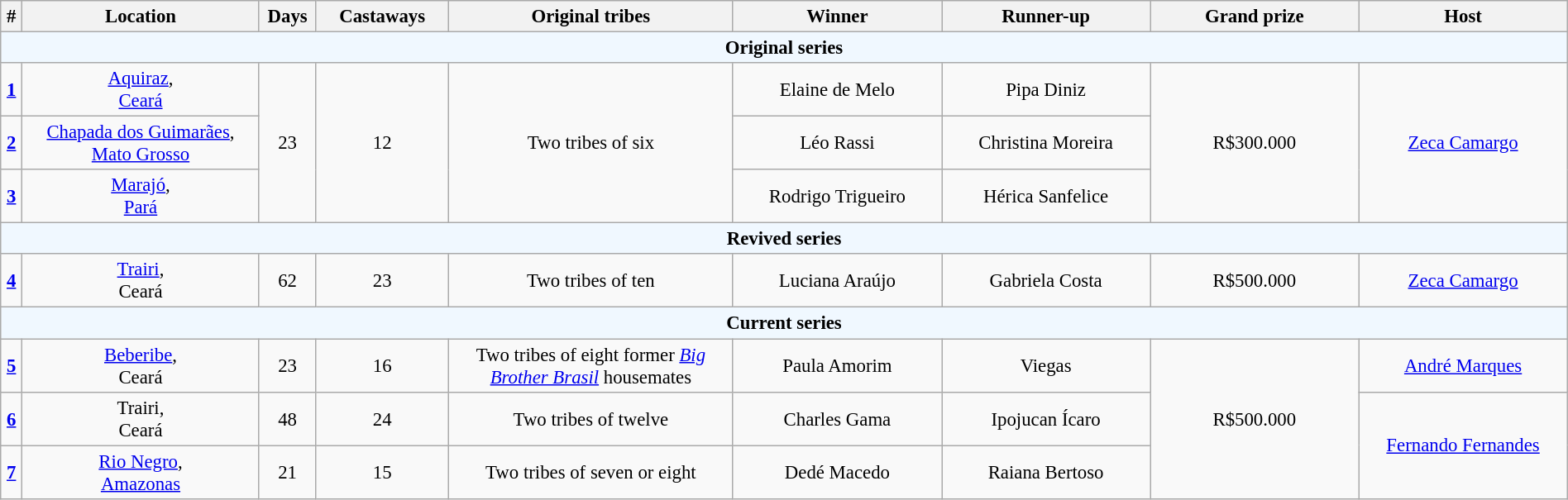<table class="wikitable" style="font-size:95%; text-align:center; width:100%;">
<tr>
<th width="01.0%">#</th>
<th width="12.5%">Location</th>
<th width="02.5%">Days</th>
<th width="07.0%">Castaways</th>
<th width="15.0%">Original tribes</th>
<th width="11.0%">Winner</th>
<th width="11.0%">Runner-up</th>
<th width="11.0%">Grand prize</th>
<th width="11.0%">Host</th>
</tr>
<tr>
<td bgcolor="F0F8FF" colspan=9><strong>Original series</strong></td>
</tr>
<tr>
<td><strong><a href='#'>1</a></strong></td>
<td><a href='#'>Aquiraz</a>,<br><a href='#'>Ceará</a></td>
<td rowspan=3>23</td>
<td rowspan=3>12</td>
<td rowspan=3>Two tribes of six</td>
<td>Elaine de Melo</td>
<td>Pipa Diniz</td>
<td rowspan=3>R$300.000</td>
<td rowspan=3><a href='#'>Zeca Camargo</a></td>
</tr>
<tr>
<td><strong><a href='#'>2</a></strong></td>
<td><a href='#'>Chapada dos Guimarães</a>,<br><a href='#'>Mato Grosso</a></td>
<td>Léo Rassi</td>
<td>Christina Moreira</td>
</tr>
<tr>
<td><strong><a href='#'>3</a></strong></td>
<td><a href='#'>Marajó</a>,<br><a href='#'>Pará</a></td>
<td>Rodrigo Trigueiro</td>
<td>Hérica Sanfelice</td>
</tr>
<tr>
<td bgcolor="F0F8FF" colspan=9><strong>Revived series</strong></td>
</tr>
<tr>
<td><strong><a href='#'>4</a></strong></td>
<td><a href='#'>Trairi</a>,<br>Ceará</td>
<td>62</td>
<td>23</td>
<td>Two tribes of ten</td>
<td>Luciana Araújo</td>
<td>Gabriela Costa</td>
<td>R$500.000</td>
<td><a href='#'>Zeca Camargo</a></td>
</tr>
<tr>
<td bgcolor="F0F8FF" colspan=9><strong>Current series</strong></td>
</tr>
<tr>
<td><strong><a href='#'>5</a></strong></td>
<td><a href='#'>Beberibe</a>,<br>Ceará</td>
<td>23</td>
<td>16</td>
<td>Two tribes of eight former <em><a href='#'>Big Brother Brasil</a></em> housemates</td>
<td>Paula Amorim</td>
<td>Viegas </td>
<td rowspan=3>R$500.000</td>
<td><a href='#'>André Marques</a></td>
</tr>
<tr>
<td><strong><a href='#'>6</a></strong></td>
<td>Trairi,<br>Ceará</td>
<td>48</td>
<td>24</td>
<td>Two tribes of twelve</td>
<td>Charles Gama</td>
<td>Ipojucan Ícaro</td>
<td rowspan="2"><a href='#'>Fernando Fernandes</a></td>
</tr>
<tr>
<td><strong><a href='#'>7</a></strong></td>
<td><a href='#'>Rio Negro</a>,<br><a href='#'>Amazonas</a></td>
<td>21</td>
<td>15</td>
<td>Two tribes of seven or eight</td>
<td>Dedé Macedo</td>
<td>Raiana Bertoso</td>
</tr>
</table>
